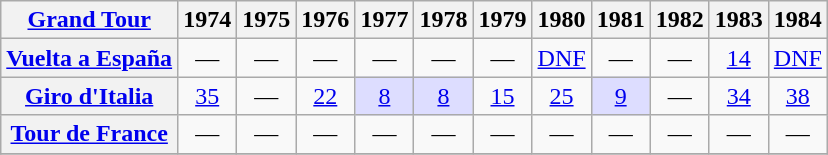<table class="wikitable plainrowheaders">
<tr>
<th scope="col"><a href='#'>Grand Tour</a></th>
<th scope="col">1974</th>
<th scope="col">1975</th>
<th scope="col">1976</th>
<th scope="col">1977</th>
<th scope="col">1978</th>
<th scope="col">1979</th>
<th scope="col">1980</th>
<th scope="col">1981</th>
<th scope="col">1982</th>
<th scope="col">1983</th>
<th scope="col">1984</th>
</tr>
<tr>
<th scope="row"> <a href='#'>Vuelta a España</a></th>
<td style="text-align:center;">—</td>
<td style="text-align:center;">—</td>
<td style="text-align:center;">—</td>
<td style="text-align:center;">—</td>
<td style="text-align:center;">—</td>
<td style="text-align:center;">—</td>
<td style="text-align:center;"><a href='#'>DNF</a></td>
<td style="text-align:center;">—</td>
<td style="text-align:center;">—</td>
<td style="text-align:center;"><a href='#'>14</a></td>
<td style="text-align:center;"><a href='#'>DNF</a></td>
</tr>
<tr>
<th scope="row"> <a href='#'>Giro d'Italia</a></th>
<td style="text-align:center;"><a href='#'>35</a></td>
<td style="text-align:center;">—</td>
<td style="text-align:center;"><a href='#'>22</a></td>
<td style="text-align:center; background:#ddf;"><a href='#'>8</a></td>
<td style="text-align:center; background:#ddf;"><a href='#'>8</a></td>
<td style="text-align:center;"><a href='#'>15</a></td>
<td style="text-align:center;"><a href='#'>25</a></td>
<td style="text-align:center; background:#ddf;"><a href='#'>9</a></td>
<td style="text-align:center;">—</td>
<td style="text-align:center;"><a href='#'>34</a></td>
<td style="text-align:center;"><a href='#'>38</a></td>
</tr>
<tr>
<th scope="row"> <a href='#'>Tour de France</a></th>
<td style="text-align:center;">—</td>
<td style="text-align:center;">—</td>
<td style="text-align:center;">—</td>
<td style="text-align:center;">—</td>
<td style="text-align:center;">—</td>
<td style="text-align:center;">—</td>
<td style="text-align:center;">—</td>
<td style="text-align:center;">—</td>
<td style="text-align:center;">—</td>
<td style="text-align:center;">—</td>
<td style="text-align:center;">—</td>
</tr>
<tr>
</tr>
</table>
